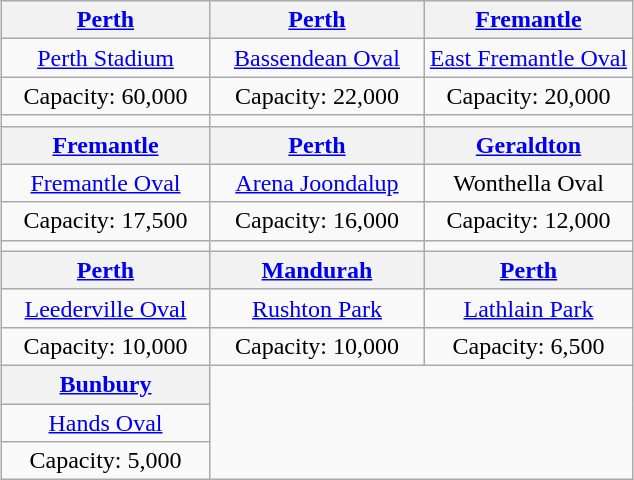<table class="wikitable" style="text-align:center; margin: 1em auto;">
<tr>
<th width="33%"><a href='#'>Perth</a></th>
<th width="34%"><a href='#'>Perth</a></th>
<th width="33%"><a href='#'>Fremantle</a></th>
</tr>
<tr>
<td><a href='#'>Perth Stadium</a></td>
<td><a href='#'>Bassendean Oval</a></td>
<td><a href='#'>East Fremantle Oval</a></td>
</tr>
<tr>
<td>Capacity: 60,000</td>
<td>Capacity: 22,000</td>
<td>Capacity: 20,000</td>
</tr>
<tr>
<td></td>
<td></td>
<td></td>
</tr>
<tr>
<th width="33%"><a href='#'>Fremantle</a></th>
<th width="33%"><a href='#'>Perth</a></th>
<th width="33%"><a href='#'>Geraldton</a></th>
</tr>
<tr>
<td><a href='#'>Fremantle Oval</a></td>
<td><a href='#'>Arena Joondalup</a></td>
<td>Wonthella Oval</td>
</tr>
<tr>
<td>Capacity: 17,500</td>
<td>Capacity: 16,000</td>
<td>Capacity: 12,000</td>
</tr>
<tr>
<td></td>
<td></td>
<td></td>
</tr>
<tr>
<th width="33%"><a href='#'>Perth</a></th>
<th width="33%"><a href='#'>Mandurah</a></th>
<th width="33%"><a href='#'>Perth</a></th>
</tr>
<tr>
<td><a href='#'>Leederville Oval</a></td>
<td><a href='#'>Rushton Park</a></td>
<td><a href='#'>Lathlain Park</a></td>
</tr>
<tr>
<td>Capacity: 10,000</td>
<td>Capacity: 10,000</td>
<td>Capacity: 6,500</td>
</tr>
<tr>
<th width="33%"><a href='#'>Bunbury</a></th>
</tr>
<tr>
<td><a href='#'>Hands Oval</a></td>
</tr>
<tr>
<td>Capacity: 5,000</td>
</tr>
</table>
